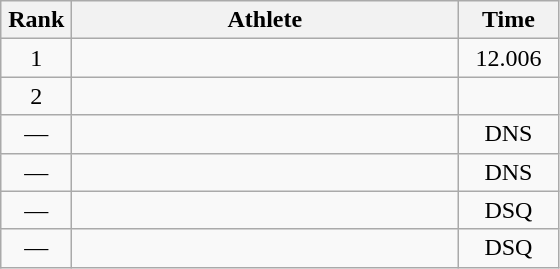<table class=wikitable style="text-align:center">
<tr>
<th width=40>Rank</th>
<th width=250>Athlete</th>
<th width=60>Time</th>
</tr>
<tr>
<td>1</td>
<td align=left></td>
<td>12.006</td>
</tr>
<tr>
<td>2</td>
<td align=left></td>
<td></td>
</tr>
<tr>
<td>—</td>
<td align=left></td>
<td>DNS</td>
</tr>
<tr>
<td>—</td>
<td align=left></td>
<td>DNS</td>
</tr>
<tr>
<td>—</td>
<td align=left></td>
<td>DSQ</td>
</tr>
<tr>
<td>—</td>
<td align=left></td>
<td>DSQ</td>
</tr>
</table>
